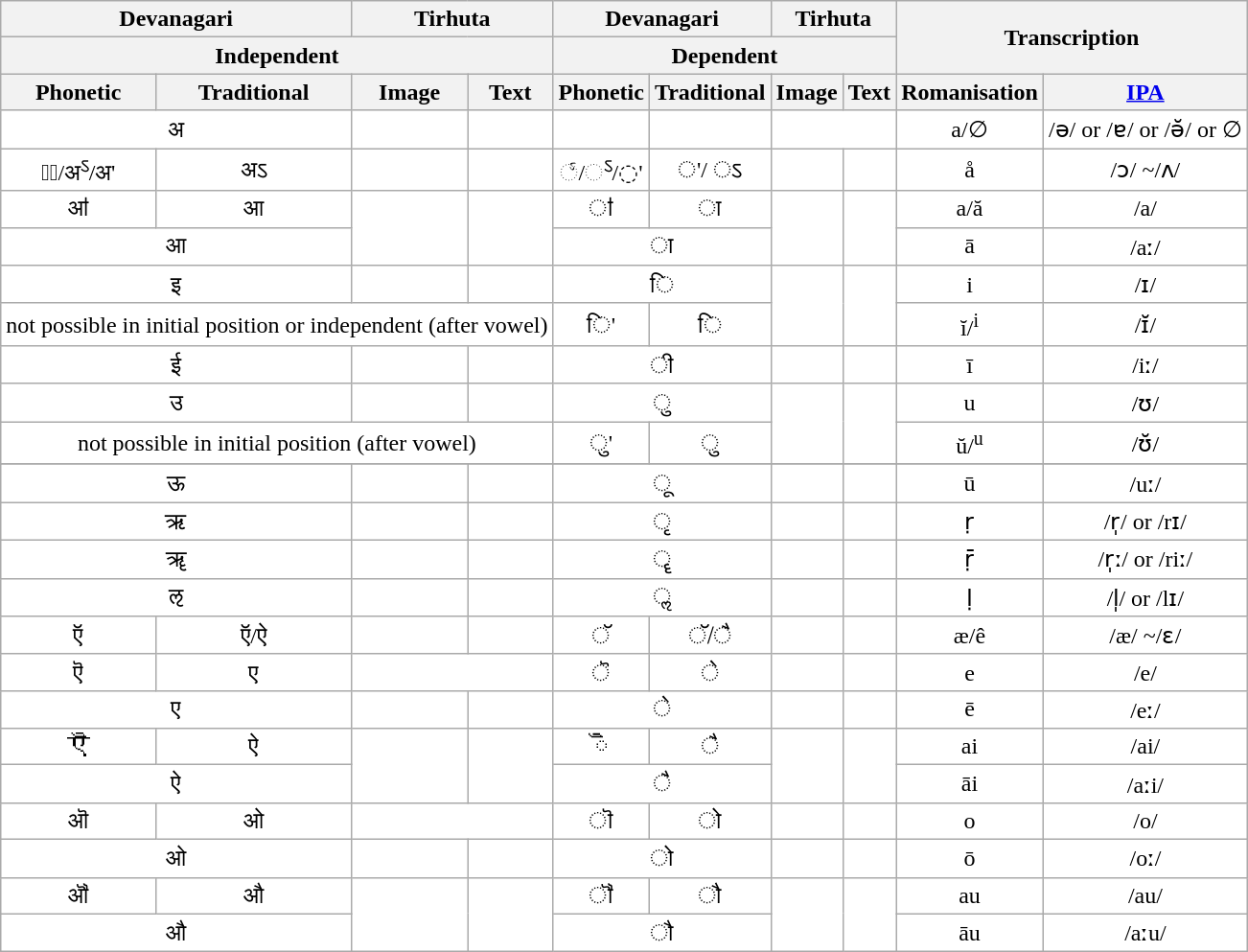<table class="wikitable nounderlines Unicode" style="border-collapse:collapse;background:#FFFFFF;text-align:center">
<tr>
<th colspan="2">Devanagari</th>
<th colspan="2">Tirhuta</th>
<th colspan="2">Devanagari</th>
<th colspan="2">Tirhuta</th>
<th colspan="2" rowspan="2">Transcription</th>
</tr>
<tr>
<th colspan="4">Independent</th>
<th colspan="4">Dependent</th>
</tr>
<tr>
<th>Phonetic</th>
<th>Traditional</th>
<th>Image</th>
<th>Text</th>
<th>Phonetic</th>
<th>Traditional</th>
<th>Image</th>
<th>Text</th>
<th>Romanisation</th>
<th><a href='#'>IPA</a></th>
</tr>
<tr>
<td colspan="2">अ</td>
<td></td>
<td style="font-size: x-large;" class="Unicode"></td>
<td></td>
<td></td>
<td colspan="2"></td>
<td>a/∅</td>
<td>/ə/ or /ɐ/ or /ə̆/ or ∅</td>
</tr>
<tr>
<td>अ꣱/अ<sup>ऽ</sup>/अ'</td>
<td>अऽ</td>
<td></td>
<td></td>
<td>◌꣱/◌<sup>ऽ</sup>/◌'</td>
<td>◌'/ ◌ऽ</td>
<td></td>
<td></td>
<td>å</td>
<td>/ɔ/ ~/ʌ/</td>
</tr>
<tr>
<td>ॴ</td>
<td>आ</td>
<td rowspan="2"></td>
<td rowspan="2"></td>
<td>ऻ</td>
<td>ा</td>
<td rowspan="2"></td>
<td rowspan="2"></td>
<td>a/ă</td>
<td>/a/</td>
</tr>
<tr>
<td colspan="2">आ</td>
<td colspan="2">ा</td>
<td>ā</td>
<td>/аː/</td>
</tr>
<tr>
<td colspan="2">इ</td>
<td></td>
<td style="font-size: x-large;" class="Unicode"></td>
<td colspan="2">ि</td>
<td rowspan="2"></td>
<td rowspan="2" style="font-size: x-large;" class="Unicode"></td>
<td>і</td>
<td>/ɪ/</td>
</tr>
<tr>
<td colspan="4">not possible in initial position or independent (after vowel)</td>
<td>ि'</td>
<td>ि</td>
<td>ĭ/<sup>i</sup></td>
<td>/ɪ̆/</td>
</tr>
<tr>
<td colspan="2">ई</td>
<td></td>
<td style="font-size: x-large;" class="Unicode"></td>
<td colspan="2">ी</td>
<td></td>
<td style="font-size: x-large;" class="Unicode"></td>
<td>ī</td>
<td>/іː/</td>
</tr>
<tr>
<td colspan="2">उ</td>
<td></td>
<td style="font-size: x-large;" class="Unicode"></td>
<td colspan="2">ु</td>
<td rowspan="2"></td>
<td rowspan="2" style="font-size: x-large;" class="Unicode"></td>
<td>u</td>
<td>/ʊ/</td>
</tr>
<tr>
<td colspan="4">not possible in initial position (after vowel)</td>
<td>ु'</td>
<td>ु</td>
<td>ŭ/<sup>u</sup></td>
<td>/ʊ̆/</td>
</tr>
<tr>
</tr>
<tr>
<td colspan="2">ऊ</td>
<td></td>
<td style="font-size: x-large;" class="Unicode"></td>
<td colspan="2">ू</td>
<td></td>
<td style="font-size: x-large;" class="Unicode"></td>
<td>ū</td>
<td>/uː/</td>
</tr>
<tr>
<td colspan="2">ऋ</td>
<td></td>
<td style="font-size: x-large;" class="Unicode"></td>
<td colspan="2">ृ</td>
<td></td>
<td style="font-size: x-large;" class="Unicode"></td>
<td>ṛ</td>
<td>/r̩/ or /rɪ/</td>
</tr>
<tr>
<td colspan="2">ॠ</td>
<td></td>
<td style="font-size: x-large;" class="Unicode"></td>
<td colspan="2">ॄ</td>
<td></td>
<td style="font-size: x-large;" class="Unicode"></td>
<td>ṝ</td>
<td>/r̩ː/ or /riː/</td>
</tr>
<tr>
<td colspan="2">ऌ</td>
<td></td>
<td style="font-size: x-large;" class="Unicode"></td>
<td colspan="2">ॢ</td>
<td></td>
<td style="font-size: x-large;" class="Unicode"></td>
<td>ḷ</td>
<td>/l̩/ or /lɪ/</td>
</tr>
<tr>
<td>ऍ</td>
<td>ऍ/ऐ</td>
<td></td>
<td></td>
<td>ॅ</td>
<td>ॅ/ै</td>
<td></td>
<td></td>
<td>æ/ê</td>
<td>/æ/ ~/ɛ/</td>
</tr>
<tr>
<td>ऎ</td>
<td>ए</td>
<td colspan="2"></td>
<td>ॆ</td>
<td>े</td>
<td></td>
<td style="font-size: x-large;" class="Unicode"></td>
<td>e</td>
<td>/е/</td>
</tr>
<tr>
<td colspan="2">ए</td>
<td></td>
<td style="font-size: x-large;" class="Unicode"></td>
<td colspan="2">े</td>
<td></td>
<td style="font-size: x-large;" class="Unicode"></td>
<td>ē</td>
<td>/еː/</td>
</tr>
<tr>
<td>ꣾ</td>
<td>ऐ</td>
<td rowspan="2"></td>
<td rowspan="2"></td>
<td>◌ꣿ</td>
<td>ै</td>
<td rowspan="2"></td>
<td rowspan="2"></td>
<td>ai</td>
<td>/ai/</td>
</tr>
<tr>
<td colspan="2">ऐ</td>
<td colspan="2">ै</td>
<td>āі</td>
<td>/аːі/</td>
</tr>
<tr>
<td>ऒ</td>
<td>ओ</td>
<td colspan="2"></td>
<td>ॊ</td>
<td>ो</td>
<td></td>
<td style="font-size: x-large;" class="Unicode"></td>
<td>о</td>
<td>/о/</td>
</tr>
<tr>
<td colspan="2">ओ</td>
<td></td>
<td style="font-size: x-large;" class="Unicode"></td>
<td colspan="2">ो</td>
<td></td>
<td style="font-size: x-large;" class="Unicode"></td>
<td>ō</td>
<td>/оː/</td>
</tr>
<tr>
<td>ॵ</td>
<td>औ</td>
<td rowspan="2"></td>
<td rowspan="2"></td>
<td>ॏ</td>
<td>ौ</td>
<td rowspan="2"></td>
<td rowspan="2"></td>
<td>au</td>
<td>/au/</td>
</tr>
<tr>
<td colspan="2">औ</td>
<td colspan="2">ौ</td>
<td>āu</td>
<td>/aːu/</td>
</tr>
</table>
